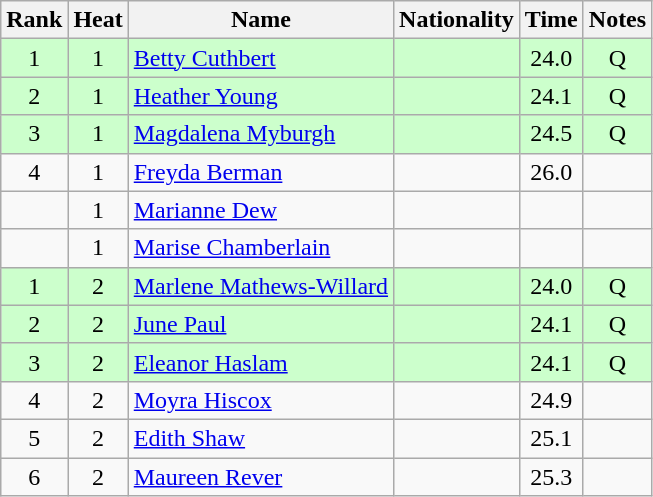<table class="wikitable sortable" style="text-align:center">
<tr>
<th>Rank</th>
<th>Heat</th>
<th>Name</th>
<th>Nationality</th>
<th>Time</th>
<th>Notes</th>
</tr>
<tr bgcolor=ccffcc>
<td>1</td>
<td>1</td>
<td align=left><a href='#'>Betty Cuthbert</a></td>
<td align=left></td>
<td>24.0</td>
<td>Q</td>
</tr>
<tr bgcolor=ccffcc>
<td>2</td>
<td>1</td>
<td align=left><a href='#'>Heather Young</a></td>
<td align=left></td>
<td>24.1</td>
<td>Q</td>
</tr>
<tr bgcolor=ccffcc>
<td>3</td>
<td>1</td>
<td align=left><a href='#'>Magdalena Myburgh</a></td>
<td align=left></td>
<td>24.5</td>
<td>Q</td>
</tr>
<tr>
<td>4</td>
<td>1</td>
<td align=left><a href='#'>Freyda Berman</a></td>
<td align=left></td>
<td>26.0</td>
<td></td>
</tr>
<tr>
<td></td>
<td>1</td>
<td align=left><a href='#'>Marianne Dew</a></td>
<td align=left></td>
<td></td>
<td></td>
</tr>
<tr>
<td></td>
<td>1</td>
<td align=left><a href='#'>Marise Chamberlain</a></td>
<td align=left></td>
<td></td>
<td></td>
</tr>
<tr bgcolor=ccffcc>
<td>1</td>
<td>2</td>
<td align=left><a href='#'>Marlene Mathews-Willard</a></td>
<td align=left></td>
<td>24.0</td>
<td>Q</td>
</tr>
<tr bgcolor=ccffcc>
<td>2</td>
<td>2</td>
<td align=left><a href='#'>June Paul</a></td>
<td align=left></td>
<td>24.1</td>
<td>Q</td>
</tr>
<tr bgcolor=ccffcc>
<td>3</td>
<td>2</td>
<td align=left><a href='#'>Eleanor Haslam</a></td>
<td align=left></td>
<td>24.1</td>
<td>Q</td>
</tr>
<tr>
<td>4</td>
<td>2</td>
<td align=left><a href='#'>Moyra Hiscox</a></td>
<td align=left></td>
<td>24.9</td>
<td></td>
</tr>
<tr>
<td>5</td>
<td>2</td>
<td align=left><a href='#'>Edith Shaw</a></td>
<td align=left></td>
<td>25.1</td>
<td></td>
</tr>
<tr>
<td>6</td>
<td>2</td>
<td align=left><a href='#'>Maureen Rever</a></td>
<td align=left></td>
<td>25.3</td>
<td></td>
</tr>
</table>
